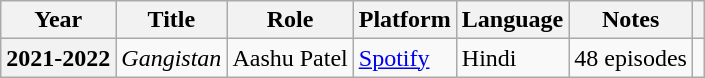<table class="wikitable plainrowheaders sortable">
<tr>
<th>Year</th>
<th>Title</th>
<th>Role</th>
<th>Platform</th>
<th>Language</th>
<th>Notes</th>
<th></th>
</tr>
<tr>
<th scope="row">2021-2022</th>
<td><em>Gangistan</em></td>
<td>Aashu Patel</td>
<td><a href='#'>Spotify</a></td>
<td>Hindi</td>
<td>48 episodes</td>
<td></td>
</tr>
</table>
